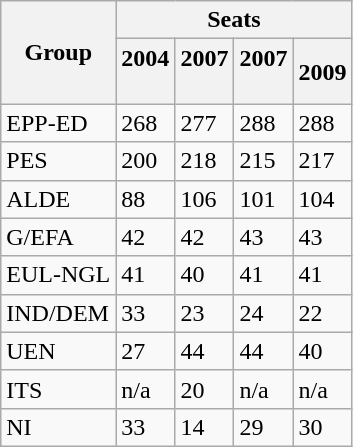<table class="wikitable">
<tr>
<th rowspan=2>Group</th>
<th colspan=4>Seats</th>
</tr>
<tr>
<th>2004<br><br></th>
<th>2007<br><br></th>
<th>2007<br><br></th>
<th>2009<br></th>
</tr>
<tr>
<td>EPP-ED</td>
<td>268</td>
<td>277</td>
<td>288</td>
<td>288</td>
</tr>
<tr>
<td>PES</td>
<td>200</td>
<td>218</td>
<td>215</td>
<td>217</td>
</tr>
<tr>
<td>ALDE</td>
<td>88</td>
<td>106</td>
<td>101</td>
<td>104</td>
</tr>
<tr>
<td>G/EFA</td>
<td>42</td>
<td>42</td>
<td>43</td>
<td>43</td>
</tr>
<tr>
<td>EUL-NGL</td>
<td>41</td>
<td>40</td>
<td>41</td>
<td>41</td>
</tr>
<tr>
<td>IND/DEM</td>
<td>33</td>
<td>23</td>
<td>24</td>
<td>22</td>
</tr>
<tr>
<td>UEN</td>
<td>27</td>
<td>44</td>
<td>44</td>
<td>40</td>
</tr>
<tr>
<td>ITS</td>
<td>n/a</td>
<td>20</td>
<td>n/a</td>
<td>n/a</td>
</tr>
<tr>
<td>NI</td>
<td>33</td>
<td>14</td>
<td>29</td>
<td>30</td>
</tr>
</table>
